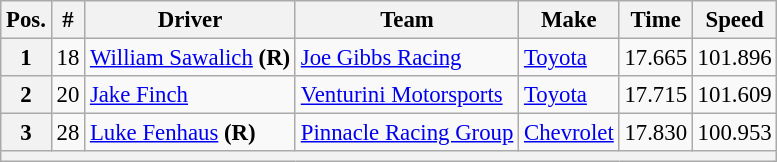<table class="wikitable" style="font-size:95%">
<tr>
<th>Pos.</th>
<th>#</th>
<th>Driver</th>
<th>Team</th>
<th>Make</th>
<th>Time</th>
<th>Speed</th>
</tr>
<tr>
<th>1</th>
<td>18</td>
<td><a href='#'>William Sawalich</a> <strong>(R)</strong></td>
<td><a href='#'>Joe Gibbs Racing</a></td>
<td><a href='#'>Toyota</a></td>
<td>17.665</td>
<td>101.896</td>
</tr>
<tr>
<th>2</th>
<td>20</td>
<td><a href='#'>Jake Finch</a></td>
<td><a href='#'>Venturini Motorsports</a></td>
<td><a href='#'>Toyota</a></td>
<td>17.715</td>
<td>101.609</td>
</tr>
<tr>
<th>3</th>
<td>28</td>
<td><a href='#'>Luke Fenhaus</a> <strong>(R)</strong></td>
<td><a href='#'>Pinnacle Racing Group</a></td>
<td><a href='#'>Chevrolet</a></td>
<td>17.830</td>
<td>100.953</td>
</tr>
<tr>
<th colspan="7"></th>
</tr>
</table>
